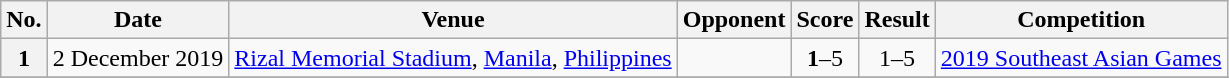<table class="wikitable">
<tr>
<th>No.</th>
<th>Date</th>
<th>Venue</th>
<th>Opponent</th>
<th>Score</th>
<th>Result</th>
<th>Competition</th>
</tr>
<tr>
<th align=center>1</th>
<td>2 December 2019</td>
<td><a href='#'>Rizal Memorial Stadium</a>, <a href='#'>Manila</a>, <a href='#'>Philippines</a></td>
<td></td>
<td align=center><strong>1</strong>–5</td>
<td align=center>1–5</td>
<td><a href='#'>2019 Southeast Asian Games</a></td>
</tr>
<tr>
</tr>
</table>
